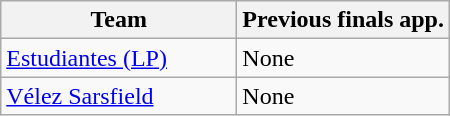<table class="wikitable">
<tr>
<th width=150px>Team</th>
<th width=>Previous finals app.</th>
</tr>
<tr>
<td><a href='#'>Estudiantes (LP)</a></td>
<td>None</td>
</tr>
<tr>
<td><a href='#'>Vélez Sarsfield</a></td>
<td>None</td>
</tr>
</table>
